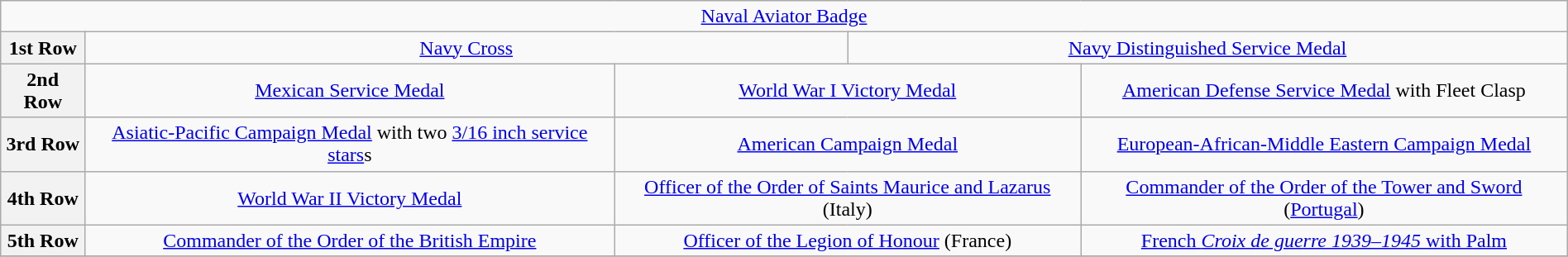<table class="wikitable" style="margin:1em auto; text-align:center;">
<tr>
<td colspan="14"><a href='#'>Naval Aviator Badge</a></td>
</tr>
<tr>
<th>1st Row</th>
<td colspan="5"><a href='#'>Navy Cross</a></td>
<td colspan="7"><a href='#'>Navy Distinguished Service Medal</a></td>
</tr>
<tr>
<th>2nd Row</th>
<td colspan="3"><a href='#'>Mexican Service Medal</a></td>
<td colspan="3"><a href='#'>World War I Victory Medal</a></td>
<td colspan="3"><a href='#'>American Defense Service Medal</a> with Fleet Clasp</td>
</tr>
<tr>
<th>3rd Row</th>
<td colspan="3"><a href='#'>Asiatic-Pacific Campaign Medal</a> with two <a href='#'>3/16 inch service stars</a>s</td>
<td colspan="3"><a href='#'>American Campaign Medal</a></td>
<td colspan="3"><a href='#'>European-African-Middle Eastern Campaign Medal</a></td>
</tr>
<tr>
<th>4th Row</th>
<td colspan="3"><a href='#'>World War II Victory Medal</a></td>
<td colspan="3"><a href='#'>Officer of the Order of Saints Maurice and Lazarus</a> (Italy)</td>
<td colspan="3"><a href='#'>Commander of the Order of the Tower and Sword</a> (<a href='#'>Portugal</a>)</td>
</tr>
<tr>
<th>5th Row</th>
<td colspan="3"><a href='#'>Commander of the Order of the British Empire</a></td>
<td colspan="3"><a href='#'>Officer of the Legion of Honour</a> (France)</td>
<td colspan="3"><a href='#'>French <em>Croix de guerre 1939–1945</em> with Palm</a></td>
</tr>
<tr>
</tr>
</table>
